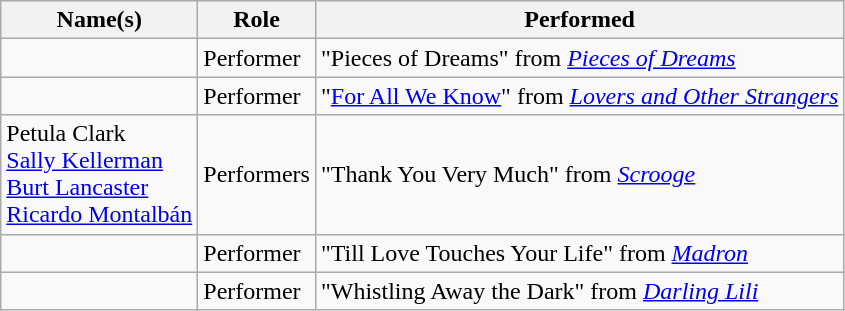<table class="wikitable sortable">
<tr>
<th>Name(s)</th>
<th>Role</th>
<th>Performed</th>
</tr>
<tr>
<td></td>
<td>Performer</td>
<td>"Pieces of Dreams" from <em><a href='#'>Pieces of Dreams</a></em></td>
</tr>
<tr>
<td></td>
<td>Performer</td>
<td>"<a href='#'>For All We Know</a>" from <em><a href='#'>Lovers and Other Strangers</a></em></td>
</tr>
<tr>
<td>Petula Clark<br><a href='#'>Sally Kellerman</a><br><a href='#'>Burt Lancaster</a><br><a href='#'>Ricardo Montalbán</a></td>
<td>Performers</td>
<td>"Thank You Very Much" from <em><a href='#'>Scrooge</a></em></td>
</tr>
<tr>
<td></td>
<td>Performer</td>
<td>"Till Love Touches Your Life" from <em><a href='#'>Madron</a></em></td>
</tr>
<tr>
<td></td>
<td>Performer</td>
<td>"Whistling Away the Dark" from <em><a href='#'>Darling Lili</a></em></td>
</tr>
</table>
